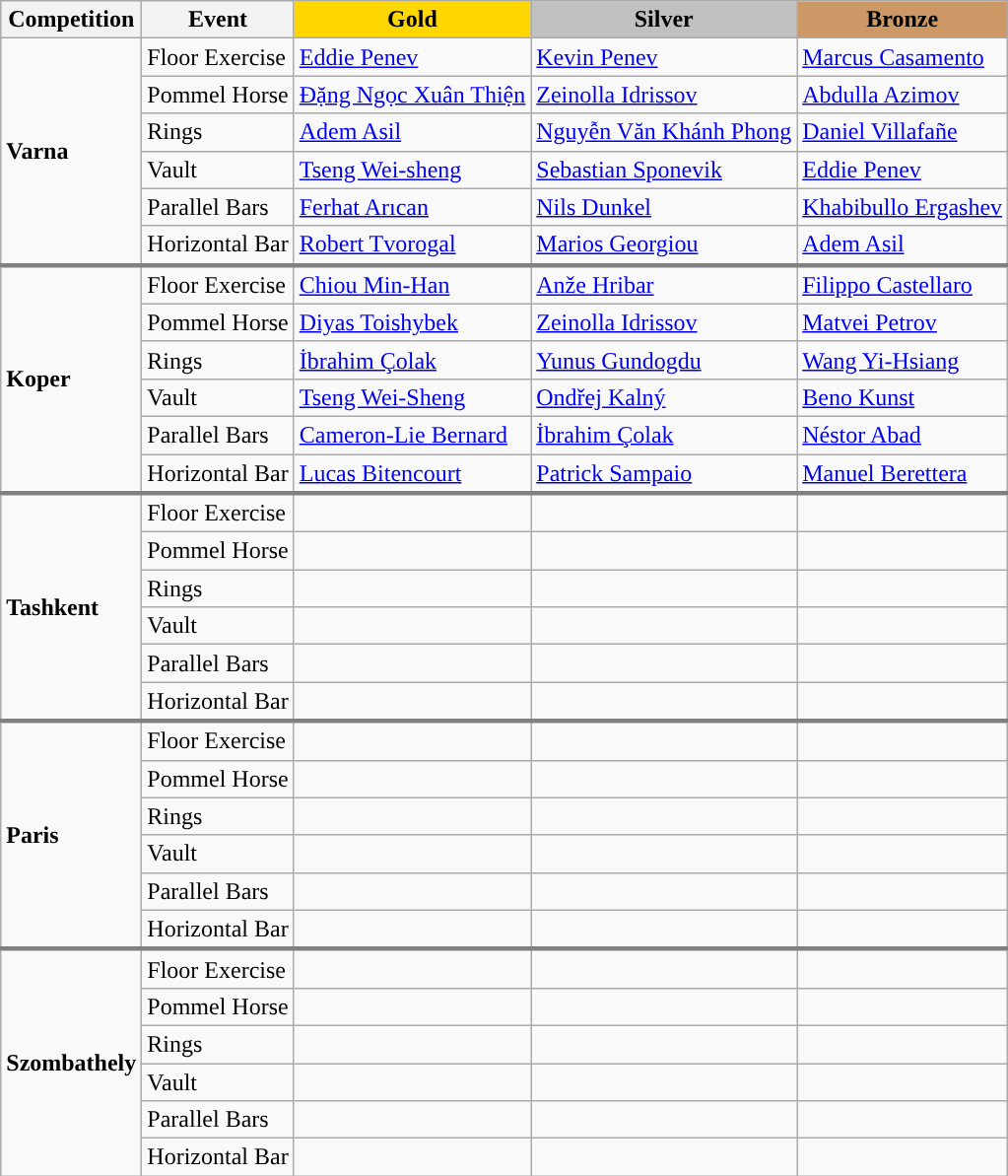<table class="wikitable">
<tr>
<th style="text-align:center;">Competition</th>
<th style="text-align:center;">Event</th>
<td style="text-align:center; background:gold;"><strong>Gold</strong></td>
<td style="text-align:center; background:silver;"><strong>Silver</strong></td>
<td style="text-align:center; background:#c96;"><strong>Bronze</strong></td>
</tr>
<tr>
<td rowspan=6><strong>Varna</strong></td>
<td>Floor Exercise</td>
<td> <a href='#'>Eddie Penev</a></td>
<td> <a href='#'>Kevin Penev</a></td>
<td> <a href='#'>Marcus Casamento</a></td>
</tr>
<tr>
<td>Pommel Horse</td>
<td> <a href='#'>Đặng Ngọc Xuân Thiện</a></td>
<td> <a href='#'>Zeinolla Idrissov</a></td>
<td> <a href='#'>Abdulla Azimov</a></td>
</tr>
<tr>
<td>Rings</td>
<td> <a href='#'>Adem Asil</a></td>
<td> <a href='#'>Nguyễn Văn Khánh Phong</a></td>
<td> <a href='#'>Daniel Villafañe</a></td>
</tr>
<tr>
<td>Vault</td>
<td> <a href='#'>Tseng Wei-sheng</a></td>
<td> <a href='#'>Sebastian Sponevik</a></td>
<td> <a href='#'>Eddie Penev</a></td>
</tr>
<tr>
<td>Parallel Bars</td>
<td> <a href='#'>Ferhat Arıcan</a></td>
<td> <a href='#'>Nils Dunkel</a></td>
<td> <a href='#'>Khabibullo Ergashev</a></td>
</tr>
<tr>
<td>Horizontal Bar</td>
<td> <a href='#'>Robert Tvorogal</a></td>
<td> <a href='#'>Marios Georgiou</a></td>
<td> <a href='#'>Adem Asil</a></td>
</tr>
<tr style="border-top: 3px solid grey;">
<td rowspan=6><strong>Koper</strong></td>
<td>Floor Exercise</td>
<td> <a href='#'>Chiou Min-Han</a></td>
<td> <a href='#'>Anže Hribar</a></td>
<td> <a href='#'>Filippo Castellaro</a></td>
</tr>
<tr>
<td>Pommel Horse</td>
<td> <a href='#'>Diyas Toishybek</a></td>
<td> <a href='#'>Zeinolla Idrissov</a></td>
<td> <a href='#'>Matvei Petrov</a></td>
</tr>
<tr>
<td>Rings</td>
<td> <a href='#'>İbrahim Çolak</a></td>
<td> <a href='#'>Yunus Gundogdu</a></td>
<td> <a href='#'>Wang Yi-Hsiang</a></td>
</tr>
<tr>
<td>Vault</td>
<td> <a href='#'>Tseng Wei-Sheng</a></td>
<td> <a href='#'>Ondřej Kalný</a></td>
<td> <a href='#'>Beno Kunst</a></td>
</tr>
<tr>
<td>Parallel Bars</td>
<td> <a href='#'>Cameron-Lie Bernard</a></td>
<td> <a href='#'>İbrahim Çolak</a></td>
<td> <a href='#'>Néstor Abad</a></td>
</tr>
<tr>
<td>Horizontal Bar</td>
<td> <a href='#'>Lucas Bitencourt</a></td>
<td> <a href='#'>Patrick Sampaio</a></td>
<td> <a href='#'>Manuel Berettera</a></td>
</tr>
<tr style="border-top: 3px solid grey;">
<td rowspan=6><strong>Tashkent</strong></td>
<td>Floor Exercise</td>
<td></td>
<td></td>
<td></td>
</tr>
<tr>
<td>Pommel Horse</td>
<td></td>
<td></td>
<td></td>
</tr>
<tr>
<td>Rings</td>
<td></td>
<td></td>
<td></td>
</tr>
<tr>
<td>Vault</td>
<td></td>
<td></td>
<td></td>
</tr>
<tr>
<td>Parallel Bars</td>
<td></td>
<td></td>
<td></td>
</tr>
<tr>
<td>Horizontal Bar</td>
<td></td>
<td></td>
<td></td>
</tr>
<tr style="border-top: 3px solid grey;">
<td rowspan=6><strong>Paris</strong></td>
<td>Floor Exercise</td>
<td></td>
<td></td>
<td></td>
</tr>
<tr>
<td>Pommel Horse</td>
<td></td>
<td></td>
<td></td>
</tr>
<tr>
<td>Rings</td>
<td></td>
<td></td>
<td></td>
</tr>
<tr>
<td>Vault</td>
<td></td>
<td></td>
<td></td>
</tr>
<tr>
<td>Parallel Bars</td>
<td></td>
<td></td>
<td></td>
</tr>
<tr>
<td>Horizontal Bar</td>
<td></td>
<td></td>
<td></td>
</tr>
<tr style="border-top: 3px solid grey;">
<td rowspan=6><strong>Szombathely</strong></td>
<td>Floor Exercise</td>
<td></td>
<td></td>
<td></td>
</tr>
<tr>
<td>Pommel Horse</td>
<td></td>
<td></td>
<td></td>
</tr>
<tr>
<td>Rings</td>
<td></td>
<td></td>
<td></td>
</tr>
<tr>
<td>Vault</td>
<td></td>
<td></td>
<td></td>
</tr>
<tr>
<td>Parallel Bars</td>
<td></td>
<td></td>
<td></td>
</tr>
<tr>
<td>Horizontal Bar</td>
<td></td>
<td></td>
<td></td>
</tr>
</table>
